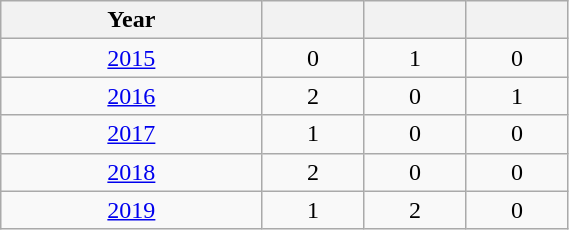<table class="wikitable" width=30% style="font-size:100%; text-align:center;">
<tr>
<th>Year</th>
<th></th>
<th></th>
<th></th>
</tr>
<tr>
<td><a href='#'>2015</a></td>
<td>0</td>
<td>1</td>
<td>0</td>
</tr>
<tr>
<td><a href='#'>2016</a></td>
<td>2</td>
<td>0</td>
<td>1</td>
</tr>
<tr>
<td><a href='#'>2017</a></td>
<td>1</td>
<td>0</td>
<td>0</td>
</tr>
<tr>
<td><a href='#'>2018</a></td>
<td>2</td>
<td>0</td>
<td>0</td>
</tr>
<tr>
<td><a href='#'>2019</a></td>
<td>1</td>
<td>2</td>
<td>0</td>
</tr>
</table>
